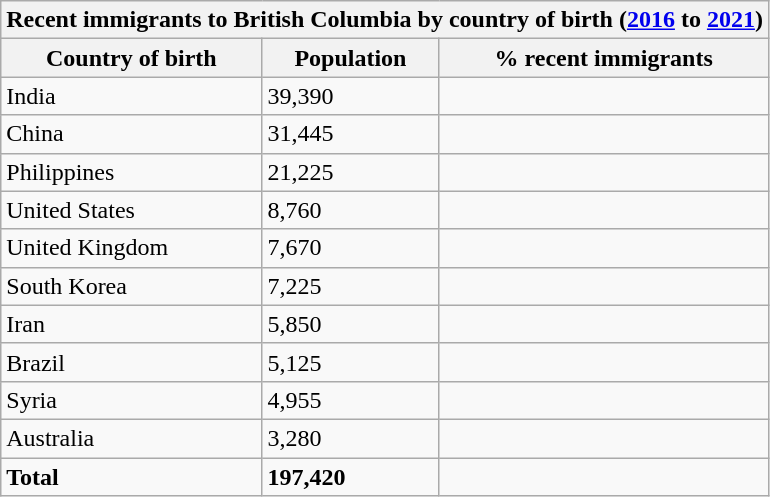<table class="wikitable">
<tr>
<th colspan="4">Recent immigrants to British Columbia by country of birth (<a href='#'>2016</a> to <a href='#'>2021</a>)</th>
</tr>
<tr>
<th>Country of birth</th>
<th>Population</th>
<th>% recent immigrants</th>
</tr>
<tr>
<td>India</td>
<td>39,390</td>
<td></td>
</tr>
<tr>
<td>China</td>
<td>31,445</td>
<td></td>
</tr>
<tr>
<td>Philippines</td>
<td>21,225</td>
<td></td>
</tr>
<tr>
<td>United States</td>
<td>8,760</td>
<td></td>
</tr>
<tr>
<td>United Kingdom</td>
<td>7,670</td>
<td></td>
</tr>
<tr>
<td>South Korea</td>
<td>7,225</td>
<td></td>
</tr>
<tr>
<td>Iran</td>
<td>5,850</td>
<td></td>
</tr>
<tr>
<td>Brazil</td>
<td>5,125</td>
<td></td>
</tr>
<tr>
<td>Syria</td>
<td>4,955</td>
<td></td>
</tr>
<tr>
<td>Australia</td>
<td>3,280</td>
<td></td>
</tr>
<tr>
<td><strong>Total</strong></td>
<td><strong>197,420</strong></td>
<td><strong></strong></td>
</tr>
</table>
